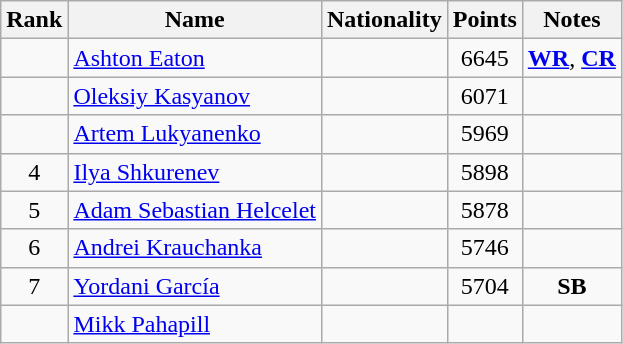<table class="wikitable sortable" style="text-align:center">
<tr>
<th>Rank</th>
<th>Name</th>
<th>Nationality</th>
<th>Points</th>
<th>Notes</th>
</tr>
<tr>
<td></td>
<td align=left><a href='#'>Ashton Eaton</a></td>
<td align=left></td>
<td>6645</td>
<td><strong><a href='#'>WR</a></strong>, <strong><a href='#'>CR</a></strong></td>
</tr>
<tr>
<td></td>
<td align=left><a href='#'>Oleksiy Kasyanov</a></td>
<td align=left></td>
<td>6071</td>
<td></td>
</tr>
<tr>
<td></td>
<td align=left><a href='#'>Artem Lukyanenko</a></td>
<td align=left></td>
<td>5969</td>
<td></td>
</tr>
<tr>
<td>4</td>
<td align=left><a href='#'>Ilya Shkurenev</a></td>
<td align=left></td>
<td>5898</td>
<td></td>
</tr>
<tr>
<td>5</td>
<td align=left><a href='#'>Adam Sebastian Helcelet</a></td>
<td align=left></td>
<td>5878</td>
<td></td>
</tr>
<tr>
<td>6</td>
<td align=left><a href='#'>Andrei Krauchanka</a></td>
<td align=left></td>
<td>5746</td>
<td></td>
</tr>
<tr>
<td>7</td>
<td align=left><a href='#'>Yordani García</a></td>
<td align=left></td>
<td>5704</td>
<td><strong>SB</strong></td>
</tr>
<tr>
<td></td>
<td align=left><a href='#'>Mikk Pahapill</a></td>
<td align=left></td>
<td><strong></strong></td>
<td></td>
</tr>
</table>
